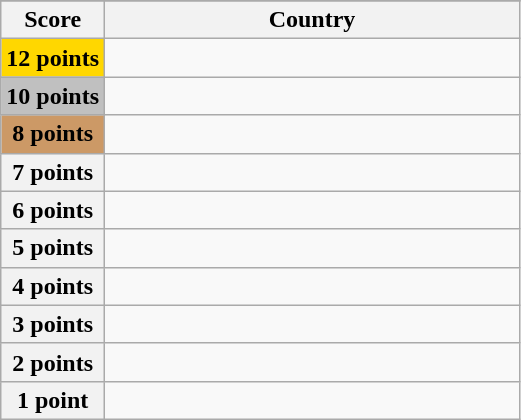<table class="wikitable">
<tr>
</tr>
<tr>
<th scope="col" width="20%">Score</th>
<th scope="col">Country</th>
</tr>
<tr>
<th scope="row" style="background:gold">12 points</th>
<td></td>
</tr>
<tr>
<th scope="row" style="background:silver">10 points</th>
<td></td>
</tr>
<tr>
<th scope="row" style="background:#CC9966">8 points</th>
<td></td>
</tr>
<tr>
<th scope="row">7 points</th>
<td></td>
</tr>
<tr>
<th scope="row">6 points</th>
<td></td>
</tr>
<tr>
<th scope="row">5 points</th>
<td></td>
</tr>
<tr>
<th scope="row">4 points</th>
<td></td>
</tr>
<tr>
<th scope="row">3 points</th>
<td></td>
</tr>
<tr>
<th scope="row">2 points</th>
<td></td>
</tr>
<tr>
<th scope="row">1 point</th>
<td></td>
</tr>
</table>
